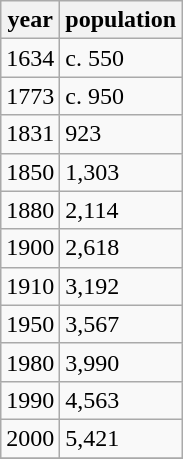<table class="wikitable">
<tr>
<th>year</th>
<th>population</th>
</tr>
<tr>
<td>1634</td>
<td>c. 550</td>
</tr>
<tr>
<td>1773</td>
<td>c. 950</td>
</tr>
<tr>
<td>1831</td>
<td>923</td>
</tr>
<tr>
<td>1850</td>
<td>1,303</td>
</tr>
<tr>
<td>1880</td>
<td>2,114</td>
</tr>
<tr>
<td>1900</td>
<td>2,618</td>
</tr>
<tr>
<td>1910</td>
<td>3,192</td>
</tr>
<tr>
<td>1950</td>
<td>3,567</td>
</tr>
<tr>
<td>1980</td>
<td>3,990</td>
</tr>
<tr>
<td>1990</td>
<td>4,563</td>
</tr>
<tr>
<td>2000</td>
<td>5,421</td>
</tr>
<tr>
</tr>
</table>
